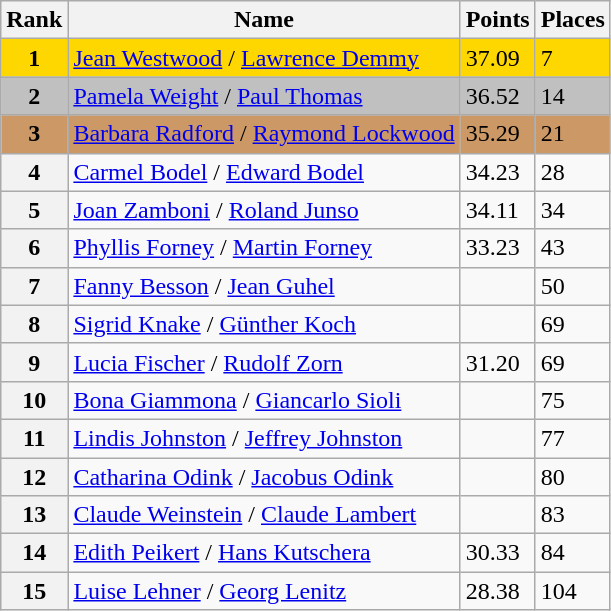<table class="wikitable">
<tr>
<th>Rank</th>
<th>Name</th>
<th>Points</th>
<th>Places</th>
</tr>
<tr bgcolor=gold>
<td align=center><strong>1</strong></td>
<td> <a href='#'>Jean Westwood</a> / <a href='#'>Lawrence Demmy</a></td>
<td>37.09</td>
<td>7</td>
</tr>
<tr bgcolor=silver>
<td align=center><strong>2</strong></td>
<td> <a href='#'>Pamela Weight</a> / <a href='#'>Paul Thomas</a></td>
<td>36.52</td>
<td>14</td>
</tr>
<tr bgcolor=cc9966>
<td align=center><strong>3</strong></td>
<td> <a href='#'>Barbara Radford</a> / <a href='#'>Raymond Lockwood</a></td>
<td>35.29</td>
<td>21</td>
</tr>
<tr>
<th>4</th>
<td> <a href='#'>Carmel Bodel</a> / <a href='#'>Edward Bodel</a></td>
<td>34.23</td>
<td>28</td>
</tr>
<tr>
<th>5</th>
<td> <a href='#'>Joan Zamboni</a> / <a href='#'>Roland Junso</a></td>
<td>34.11</td>
<td>34</td>
</tr>
<tr>
<th>6</th>
<td> <a href='#'>Phyllis Forney</a> / <a href='#'>Martin Forney</a></td>
<td>33.23</td>
<td>43</td>
</tr>
<tr>
<th>7</th>
<td> <a href='#'>Fanny Besson</a> / <a href='#'>Jean Guhel</a></td>
<td></td>
<td>50</td>
</tr>
<tr>
<th>8</th>
<td> <a href='#'>Sigrid Knake</a> / <a href='#'>Günther Koch</a></td>
<td></td>
<td>69</td>
</tr>
<tr>
<th>9</th>
<td> <a href='#'>Lucia Fischer</a> / <a href='#'>Rudolf Zorn</a></td>
<td>31.20</td>
<td>69</td>
</tr>
<tr>
<th>10</th>
<td> <a href='#'>Bona Giammona</a> / <a href='#'>Giancarlo Sioli</a></td>
<td></td>
<td>75</td>
</tr>
<tr>
<th>11</th>
<td> <a href='#'>Lindis Johnston</a> / <a href='#'>Jeffrey Johnston</a></td>
<td></td>
<td>77</td>
</tr>
<tr>
<th>12</th>
<td> <a href='#'>Catharina Odink</a> / <a href='#'>Jacobus Odink</a></td>
<td></td>
<td>80</td>
</tr>
<tr>
<th>13</th>
<td> <a href='#'>Claude Weinstein</a> / <a href='#'>Claude Lambert</a></td>
<td></td>
<td>83</td>
</tr>
<tr>
<th>14</th>
<td> <a href='#'>Edith Peikert</a> / <a href='#'>Hans Kutschera</a></td>
<td>30.33</td>
<td>84</td>
</tr>
<tr>
<th>15</th>
<td> <a href='#'>Luise Lehner</a> / <a href='#'>Georg Lenitz</a></td>
<td>28.38</td>
<td>104</td>
</tr>
</table>
